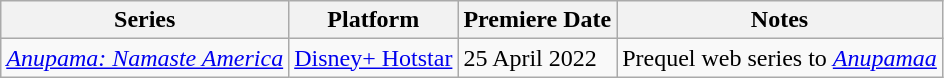<table class="wikitable sortable">
<tr>
<th>Series</th>
<th>Platform</th>
<th>Premiere Date</th>
<th>Notes</th>
</tr>
<tr>
<td><em><a href='#'>Anupama: Namaste America</a></em></td>
<td><a href='#'>Disney+ Hotstar</a></td>
<td>25 April 2022</td>
<td>Prequel web series to <em><a href='#'>Anupamaa</a></em></td>
</tr>
</table>
